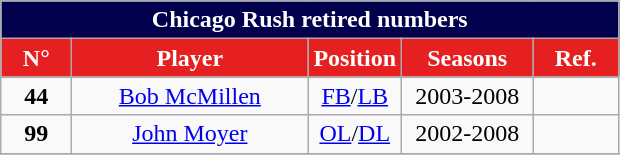<table class="wikitable sortable" style="text-align:center">
<tr>
<td colspan="5" style= "background: #00004d; color: white"><strong>Chicago Rush retired numbers</strong></td>
</tr>
<tr>
<th width=40px  style="background: #E62020; color: white">N°</th>
<th width=150px style="background: #E62020; color: white">Player</th>
<th width=40px style="background: #E62020; color: white">Position</th>
<th width=80px style="background: #E62020; color: white">Seasons</th>
<th width=50px style="background: #E62020; color: white">Ref.</th>
</tr>
<tr>
<td><strong>44</strong></td>
<td><a href='#'>Bob McMillen</a></td>
<td><a href='#'>FB</a>/<a href='#'>LB</a></td>
<td>2003-2008</td>
<td></td>
</tr>
<tr>
<td><strong>99</strong></td>
<td><a href='#'>John Moyer</a></td>
<td><a href='#'>OL</a>/<a href='#'>DL</a></td>
<td>2002-2008</td>
<td></td>
</tr>
<tr>
</tr>
</table>
